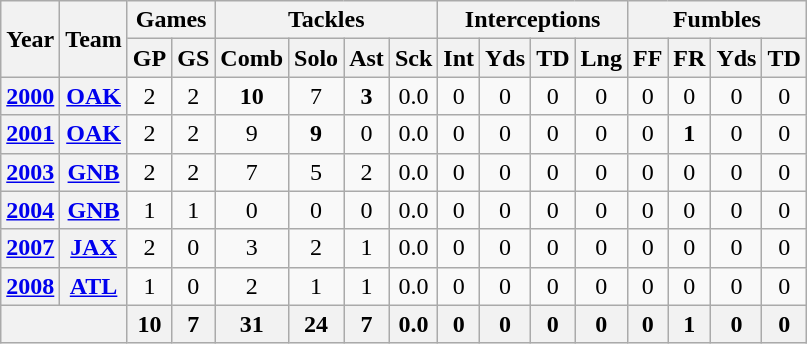<table class="wikitable" style="text-align:center">
<tr>
<th rowspan="2">Year</th>
<th rowspan="2">Team</th>
<th colspan="2">Games</th>
<th colspan="4">Tackles</th>
<th colspan="4">Interceptions</th>
<th colspan="4">Fumbles</th>
</tr>
<tr>
<th>GP</th>
<th>GS</th>
<th>Comb</th>
<th>Solo</th>
<th>Ast</th>
<th>Sck</th>
<th>Int</th>
<th>Yds</th>
<th>TD</th>
<th>Lng</th>
<th>FF</th>
<th>FR</th>
<th>Yds</th>
<th>TD</th>
</tr>
<tr>
<th><a href='#'>2000</a></th>
<th><a href='#'>OAK</a></th>
<td>2</td>
<td>2</td>
<td><strong>10</strong></td>
<td>7</td>
<td><strong>3</strong></td>
<td>0.0</td>
<td>0</td>
<td>0</td>
<td>0</td>
<td>0</td>
<td>0</td>
<td>0</td>
<td>0</td>
<td>0</td>
</tr>
<tr>
<th><a href='#'>2001</a></th>
<th><a href='#'>OAK</a></th>
<td>2</td>
<td>2</td>
<td>9</td>
<td><strong>9</strong></td>
<td>0</td>
<td>0.0</td>
<td>0</td>
<td>0</td>
<td>0</td>
<td>0</td>
<td>0</td>
<td><strong>1</strong></td>
<td>0</td>
<td>0</td>
</tr>
<tr>
<th><a href='#'>2003</a></th>
<th><a href='#'>GNB</a></th>
<td>2</td>
<td>2</td>
<td>7</td>
<td>5</td>
<td>2</td>
<td>0.0</td>
<td>0</td>
<td>0</td>
<td>0</td>
<td>0</td>
<td>0</td>
<td>0</td>
<td>0</td>
<td>0</td>
</tr>
<tr>
<th><a href='#'>2004</a></th>
<th><a href='#'>GNB</a></th>
<td>1</td>
<td>1</td>
<td>0</td>
<td>0</td>
<td>0</td>
<td>0.0</td>
<td>0</td>
<td>0</td>
<td>0</td>
<td>0</td>
<td>0</td>
<td>0</td>
<td>0</td>
<td>0</td>
</tr>
<tr>
<th><a href='#'>2007</a></th>
<th><a href='#'>JAX</a></th>
<td>2</td>
<td>0</td>
<td>3</td>
<td>2</td>
<td>1</td>
<td>0.0</td>
<td>0</td>
<td>0</td>
<td>0</td>
<td>0</td>
<td>0</td>
<td>0</td>
<td>0</td>
<td>0</td>
</tr>
<tr>
<th><a href='#'>2008</a></th>
<th><a href='#'>ATL</a></th>
<td>1</td>
<td>0</td>
<td>2</td>
<td>1</td>
<td>1</td>
<td>0.0</td>
<td>0</td>
<td>0</td>
<td>0</td>
<td>0</td>
<td>0</td>
<td>0</td>
<td>0</td>
<td>0</td>
</tr>
<tr>
<th colspan="2"></th>
<th>10</th>
<th>7</th>
<th>31</th>
<th>24</th>
<th>7</th>
<th>0.0</th>
<th>0</th>
<th>0</th>
<th>0</th>
<th>0</th>
<th>0</th>
<th>1</th>
<th>0</th>
<th>0</th>
</tr>
</table>
